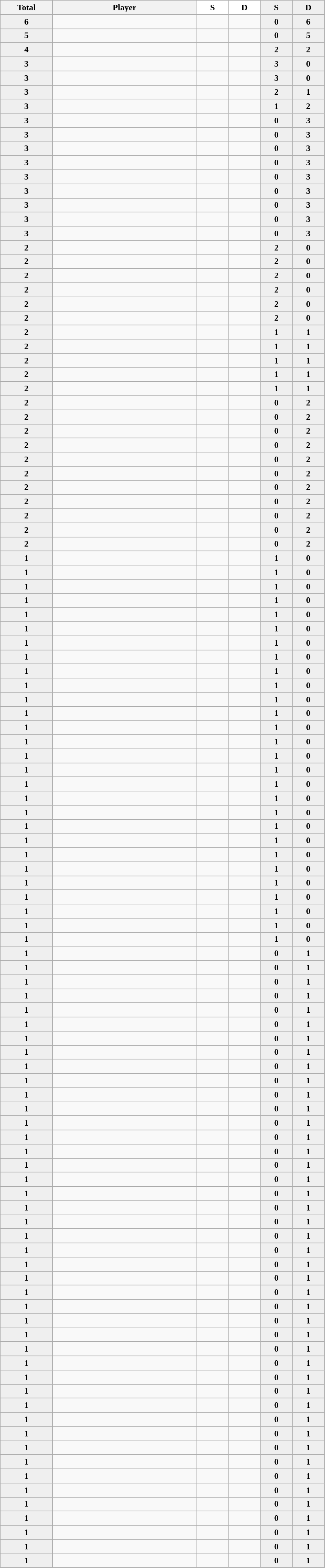<table class="sortable wikitable" style="font-size:90%;">
<tr>
<th width=81>Total</th>
<th width=236>Player</th>
<th width=47 style="background:#FFFFFF"> S </th>
<th width=47 style="background:#FFFFFF"> D </th>
<th width=47 style="background:#efefef"> S </th>
<th width=47 style="background:#efefef"> D </th>
</tr>
<tr align=center>
<td bgcolor=#efefef><strong>6</strong></td>
<td align=left></td>
<td></td>
<td></td>
<td bgcolor=#efefef><strong>0</strong></td>
<td bgcolor=#efefef><strong>6</strong></td>
</tr>
<tr align=center>
<td bgcolor=#efefef><strong>5</strong></td>
<td align=left></td>
<td></td>
<td></td>
<td bgcolor=#efefef><strong>0</strong></td>
<td bgcolor=#efefef><strong>5</strong></td>
</tr>
<tr align=center>
<td bgcolor=#efefef><strong>4</strong></td>
<td align=left></td>
<td></td>
<td></td>
<td bgcolor=#efefef><strong>2</strong></td>
<td bgcolor=#efefef><strong>2</strong></td>
</tr>
<tr align=center>
<td bgcolor=#efefef><strong>3</strong></td>
<td align=left></td>
<td></td>
<td></td>
<td bgcolor=#efefef><strong>3</strong></td>
<td bgcolor=#efefef><strong>0</strong></td>
</tr>
<tr align=center>
<td bgcolor=#efefef><strong>3</strong></td>
<td align=left></td>
<td></td>
<td></td>
<td bgcolor=#efefef><strong>3</strong></td>
<td bgcolor=#efefef><strong>0</strong></td>
</tr>
<tr align=center>
<td bgcolor=#efefef><strong>3</strong></td>
<td align=left></td>
<td></td>
<td></td>
<td bgcolor=#efefef><strong>2</strong></td>
<td bgcolor=#efefef><strong>1</strong></td>
</tr>
<tr align=center>
<td bgcolor=#efefef><strong>3</strong></td>
<td align=left></td>
<td></td>
<td></td>
<td bgcolor=#efefef><strong>1</strong></td>
<td bgcolor=#efefef><strong>2</strong></td>
</tr>
<tr align=center>
<td bgcolor=#efefef><strong>3</strong></td>
<td align=left></td>
<td></td>
<td></td>
<td bgcolor=#efefef><strong>0</strong></td>
<td bgcolor=#efefef><strong>3</strong></td>
</tr>
<tr align=center>
<td bgcolor=#efefef><strong>3</strong></td>
<td align=left></td>
<td></td>
<td></td>
<td bgcolor=#efefef><strong>0</strong></td>
<td bgcolor=#efefef><strong>3</strong></td>
</tr>
<tr align=center>
<td bgcolor=#efefef><strong>3</strong></td>
<td align=left></td>
<td></td>
<td></td>
<td bgcolor=#efefef><strong>0</strong></td>
<td bgcolor=#efefef><strong>3</strong></td>
</tr>
<tr align=center>
<td bgcolor=#efefef><strong>3</strong></td>
<td align=left></td>
<td></td>
<td></td>
<td bgcolor=#efefef><strong>0</strong></td>
<td bgcolor=#efefef><strong>3</strong></td>
</tr>
<tr align=center>
<td bgcolor=#efefef><strong>3</strong></td>
<td align=left></td>
<td></td>
<td></td>
<td bgcolor=#efefef><strong>0</strong></td>
<td bgcolor=#efefef><strong>3</strong></td>
</tr>
<tr align=center>
<td bgcolor=#efefef><strong>3</strong></td>
<td align=left></td>
<td></td>
<td></td>
<td bgcolor=#efefef><strong>0</strong></td>
<td bgcolor=#efefef><strong>3</strong></td>
</tr>
<tr align=center>
<td bgcolor=#efefef><strong>3</strong></td>
<td align=left></td>
<td></td>
<td></td>
<td bgcolor=#efefef><strong>0</strong></td>
<td bgcolor=#efefef><strong>3</strong></td>
</tr>
<tr align=center>
<td bgcolor=#efefef><strong>3</strong></td>
<td align=left></td>
<td></td>
<td></td>
<td bgcolor=#efefef><strong>0</strong></td>
<td bgcolor=#efefef><strong>3</strong></td>
</tr>
<tr align=center>
<td bgcolor=#efefef><strong>3</strong></td>
<td align=left></td>
<td></td>
<td></td>
<td bgcolor=#efefef><strong>0</strong></td>
<td bgcolor=#efefef><strong>3</strong></td>
</tr>
<tr align=center>
<td bgcolor=#efefef><strong>2</strong></td>
<td align=left></td>
<td></td>
<td></td>
<td bgcolor=#efefef><strong>2</strong></td>
<td bgcolor=#efefef><strong>0</strong></td>
</tr>
<tr align=center>
<td bgcolor=#efefef><strong>2</strong></td>
<td align=left></td>
<td></td>
<td></td>
<td bgcolor=#efefef><strong>2</strong></td>
<td bgcolor=#efefef><strong>0</strong></td>
</tr>
<tr align=center>
<td bgcolor=#efefef><strong>2</strong></td>
<td align=left></td>
<td></td>
<td></td>
<td bgcolor=#efefef><strong>2</strong></td>
<td bgcolor=#efefef><strong>0</strong></td>
</tr>
<tr align=center>
<td bgcolor=#efefef><strong>2</strong></td>
<td align=left></td>
<td></td>
<td></td>
<td bgcolor=#efefef><strong>2</strong></td>
<td bgcolor=#efefef><strong>0</strong></td>
</tr>
<tr align=center>
<td bgcolor=#efefef><strong>2</strong></td>
<td align=left></td>
<td></td>
<td></td>
<td bgcolor=#efefef><strong>2</strong></td>
<td bgcolor=#efefef><strong>0</strong></td>
</tr>
<tr align=center>
<td bgcolor=#efefef><strong>2</strong></td>
<td align=left></td>
<td></td>
<td></td>
<td bgcolor=#efefef><strong>2</strong></td>
<td bgcolor=#efefef><strong>0</strong></td>
</tr>
<tr align=center>
<td bgcolor=#efefef><strong>2</strong></td>
<td align=left></td>
<td></td>
<td></td>
<td bgcolor=#efefef><strong>1</strong></td>
<td bgcolor=#efefef><strong>1</strong></td>
</tr>
<tr align=center>
<td bgcolor=#efefef><strong>2</strong></td>
<td align=left></td>
<td></td>
<td></td>
<td bgcolor=#efefef><strong>1</strong></td>
<td bgcolor=#efefef><strong>1</strong></td>
</tr>
<tr align=center>
<td bgcolor=#efefef><strong>2</strong></td>
<td align=left></td>
<td></td>
<td></td>
<td bgcolor=#efefef><strong>1</strong></td>
<td bgcolor=#efefef><strong>1</strong></td>
</tr>
<tr align=center>
<td bgcolor=#efefef><strong>2</strong></td>
<td align=left></td>
<td></td>
<td></td>
<td bgcolor=#efefef><strong>1</strong></td>
<td bgcolor=#efefef><strong>1</strong></td>
</tr>
<tr align=center>
<td bgcolor=#efefef><strong>2</strong></td>
<td align=left></td>
<td></td>
<td></td>
<td bgcolor=#efefef><strong>1</strong></td>
<td bgcolor=#efefef><strong>1</strong></td>
</tr>
<tr align=center>
<td bgcolor=#efefef><strong>2</strong></td>
<td align=left></td>
<td></td>
<td></td>
<td bgcolor=#efefef><strong>0</strong></td>
<td bgcolor=#efefef><strong>2</strong></td>
</tr>
<tr align=center>
<td bgcolor=#efefef><strong>2</strong></td>
<td align=left></td>
<td></td>
<td></td>
<td bgcolor=#efefef><strong>0</strong></td>
<td bgcolor=#efefef><strong>2</strong></td>
</tr>
<tr align=center>
<td bgcolor=#efefef><strong>2</strong></td>
<td align=left></td>
<td></td>
<td></td>
<td bgcolor=#efefef><strong>0</strong></td>
<td bgcolor=#efefef><strong>2</strong></td>
</tr>
<tr align=center>
<td bgcolor=#efefef><strong>2</strong></td>
<td align=left></td>
<td></td>
<td></td>
<td bgcolor=#efefef><strong>0</strong></td>
<td bgcolor=#efefef><strong>2</strong></td>
</tr>
<tr align=center>
<td bgcolor=#efefef><strong>2</strong></td>
<td align=left></td>
<td></td>
<td></td>
<td bgcolor=#efefef><strong>0</strong></td>
<td bgcolor=#efefef><strong>2</strong></td>
</tr>
<tr align=center>
<td bgcolor=#efefef><strong>2</strong></td>
<td align=left></td>
<td></td>
<td></td>
<td bgcolor=#efefef><strong>0</strong></td>
<td bgcolor=#efefef><strong>2</strong></td>
</tr>
<tr align=center>
<td bgcolor=#efefef><strong>2</strong></td>
<td align=left></td>
<td></td>
<td></td>
<td bgcolor=#efefef><strong>0</strong></td>
<td bgcolor=#efefef><strong>2</strong></td>
</tr>
<tr align=center>
<td bgcolor=#efefef><strong>2</strong></td>
<td align=left></td>
<td></td>
<td></td>
<td bgcolor=#efefef><strong>0</strong></td>
<td bgcolor=#efefef><strong>2</strong></td>
</tr>
<tr align=center>
<td bgcolor=#efefef><strong>2</strong></td>
<td align=left></td>
<td></td>
<td></td>
<td bgcolor=#efefef><strong>0</strong></td>
<td bgcolor=#efefef><strong>2</strong></td>
</tr>
<tr align=center>
<td bgcolor=#efefef><strong>2</strong></td>
<td align=left></td>
<td></td>
<td></td>
<td bgcolor=#efefef><strong>0</strong></td>
<td bgcolor=#efefef><strong>2</strong></td>
</tr>
<tr align=center>
<td bgcolor=#efefef><strong>2</strong></td>
<td align=left></td>
<td></td>
<td></td>
<td bgcolor=#efefef><strong>0</strong></td>
<td bgcolor=#efefef><strong>2</strong></td>
</tr>
<tr align=center>
<td bgcolor=#efefef><strong>1</strong></td>
<td align=left></td>
<td></td>
<td></td>
<td bgcolor=#efefef><strong>1</strong></td>
<td bgcolor=#efefef><strong>0</strong></td>
</tr>
<tr align=center>
<td bgcolor=#efefef><strong>1</strong></td>
<td align=left></td>
<td></td>
<td></td>
<td bgcolor=#efefef><strong>1</strong></td>
<td bgcolor=#efefef><strong>0</strong></td>
</tr>
<tr align=center>
<td bgcolor=#efefef><strong>1</strong></td>
<td align=left></td>
<td></td>
<td></td>
<td bgcolor=#efefef><strong>1</strong></td>
<td bgcolor=#efefef><strong>0</strong></td>
</tr>
<tr align=center>
<td bgcolor=#efefef><strong>1</strong></td>
<td align=left></td>
<td></td>
<td></td>
<td bgcolor=#efefef><strong>1</strong></td>
<td bgcolor=#efefef><strong>0</strong></td>
</tr>
<tr align=center>
<td bgcolor=#efefef><strong>1</strong></td>
<td align=left></td>
<td></td>
<td></td>
<td bgcolor=#efefef><strong>1</strong></td>
<td bgcolor=#efefef><strong>0</strong></td>
</tr>
<tr align=center>
<td bgcolor=#efefef><strong>1</strong></td>
<td align=left></td>
<td></td>
<td></td>
<td bgcolor=#efefef><strong>1</strong></td>
<td bgcolor=#efefef><strong>0</strong></td>
</tr>
<tr align=center>
<td bgcolor=#efefef><strong>1</strong></td>
<td align=left></td>
<td></td>
<td></td>
<td bgcolor=#efefef><strong>1</strong></td>
<td bgcolor=#efefef><strong>0</strong></td>
</tr>
<tr align=center>
<td bgcolor=#efefef><strong>1</strong></td>
<td align=left></td>
<td></td>
<td></td>
<td bgcolor=#efefef><strong>1</strong></td>
<td bgcolor=#efefef><strong>0</strong></td>
</tr>
<tr align=center>
<td bgcolor=#efefef><strong>1</strong></td>
<td align=left></td>
<td></td>
<td></td>
<td bgcolor=#efefef><strong>1</strong></td>
<td bgcolor=#efefef><strong>0</strong></td>
</tr>
<tr align=center>
<td bgcolor=#efefef><strong>1</strong></td>
<td align=left></td>
<td></td>
<td></td>
<td bgcolor=#efefef><strong>1</strong></td>
<td bgcolor=#efefef><strong>0</strong></td>
</tr>
<tr align=center>
<td bgcolor=#efefef><strong>1</strong></td>
<td align=left></td>
<td></td>
<td></td>
<td bgcolor=#efefef><strong>1</strong></td>
<td bgcolor=#efefef><strong>0</strong></td>
</tr>
<tr align=center>
<td bgcolor=#efefef><strong>1</strong></td>
<td align=left></td>
<td></td>
<td></td>
<td bgcolor=#efefef><strong>1</strong></td>
<td bgcolor=#efefef><strong>0</strong></td>
</tr>
<tr align=center>
<td bgcolor=#efefef><strong>1</strong></td>
<td align=left></td>
<td></td>
<td></td>
<td bgcolor=#efefef><strong>1</strong></td>
<td bgcolor=#efefef><strong>0</strong></td>
</tr>
<tr align=center>
<td bgcolor=#efefef><strong>1</strong></td>
<td align=left></td>
<td></td>
<td></td>
<td bgcolor=#efefef><strong>1</strong></td>
<td bgcolor=#efefef><strong>0</strong></td>
</tr>
<tr align=center>
<td bgcolor=#efefef><strong>1</strong></td>
<td align=left></td>
<td></td>
<td></td>
<td bgcolor=#efefef><strong>1</strong></td>
<td bgcolor=#efefef><strong>0</strong></td>
</tr>
<tr align=center>
<td bgcolor=#efefef><strong>1</strong></td>
<td align=left></td>
<td></td>
<td></td>
<td bgcolor=#efefef><strong>1</strong></td>
<td bgcolor=#efefef><strong>0</strong></td>
</tr>
<tr align=center>
<td bgcolor=#efefef><strong>1</strong></td>
<td align=left></td>
<td></td>
<td></td>
<td bgcolor=#efefef><strong>1</strong></td>
<td bgcolor=#efefef><strong>0</strong></td>
</tr>
<tr align=center>
<td bgcolor=#efefef><strong>1</strong></td>
<td align=left></td>
<td></td>
<td></td>
<td bgcolor=#efefef><strong>1</strong></td>
<td bgcolor=#efefef><strong>0</strong></td>
</tr>
<tr align=center>
<td bgcolor=#efefef><strong>1</strong></td>
<td align=left></td>
<td></td>
<td></td>
<td bgcolor=#efefef><strong>1</strong></td>
<td bgcolor=#efefef><strong>0</strong></td>
</tr>
<tr align=center>
<td bgcolor=#efefef><strong>1</strong></td>
<td align=left></td>
<td></td>
<td></td>
<td bgcolor=#efefef><strong>1</strong></td>
<td bgcolor=#efefef><strong>0</strong></td>
</tr>
<tr align=center>
<td bgcolor=#efefef><strong>1</strong></td>
<td align=left></td>
<td></td>
<td></td>
<td bgcolor=#efefef><strong>1</strong></td>
<td bgcolor=#efefef><strong>0</strong></td>
</tr>
<tr align=center>
<td bgcolor=#efefef><strong>1</strong></td>
<td align=left></td>
<td></td>
<td></td>
<td bgcolor=#efefef><strong>1</strong></td>
<td bgcolor=#efefef><strong>0</strong></td>
</tr>
<tr align=center>
<td bgcolor=#efefef><strong>1</strong></td>
<td align=left></td>
<td></td>
<td></td>
<td bgcolor=#efefef><strong>1</strong></td>
<td bgcolor=#efefef><strong>0</strong></td>
</tr>
<tr align=center>
<td bgcolor=#efefef><strong>1</strong></td>
<td align=left></td>
<td></td>
<td></td>
<td bgcolor=#efefef><strong>1</strong></td>
<td bgcolor=#efefef><strong>0</strong></td>
</tr>
<tr align=center>
<td bgcolor=#efefef><strong>1</strong></td>
<td align=left></td>
<td></td>
<td></td>
<td bgcolor=#efefef><strong>1</strong></td>
<td bgcolor=#efefef><strong>0</strong></td>
</tr>
<tr align=center>
<td bgcolor=#efefef><strong>1</strong></td>
<td align=left></td>
<td></td>
<td></td>
<td bgcolor=#efefef><strong>1</strong></td>
<td bgcolor=#efefef><strong>0</strong></td>
</tr>
<tr align=center>
<td bgcolor=#efefef><strong>1</strong></td>
<td align=left></td>
<td></td>
<td></td>
<td bgcolor=#efefef><strong>1</strong></td>
<td bgcolor=#efefef><strong>0</strong></td>
</tr>
<tr align=center>
<td bgcolor=#efefef><strong>1</strong></td>
<td align=left></td>
<td></td>
<td></td>
<td bgcolor=#efefef><strong>1</strong></td>
<td bgcolor=#efefef><strong>0</strong></td>
</tr>
<tr align=center>
<td bgcolor=#efefef><strong>1</strong></td>
<td align=left></td>
<td></td>
<td></td>
<td bgcolor=#efefef><strong>0</strong></td>
<td bgcolor=#efefef><strong>1</strong></td>
</tr>
<tr align=center>
<td bgcolor=#efefef><strong>1</strong></td>
<td align=left></td>
<td></td>
<td></td>
<td bgcolor=#efefef><strong>0</strong></td>
<td bgcolor=#efefef><strong>1</strong></td>
</tr>
<tr align=center>
<td bgcolor=#efefef><strong>1</strong></td>
<td align=left></td>
<td></td>
<td></td>
<td bgcolor=#efefef><strong>0</strong></td>
<td bgcolor=#efefef><strong>1</strong></td>
</tr>
<tr align=center>
<td bgcolor=#efefef><strong>1</strong></td>
<td align=left></td>
<td></td>
<td></td>
<td bgcolor=#efefef><strong>0</strong></td>
<td bgcolor=#efefef><strong>1</strong></td>
</tr>
<tr align=center>
<td bgcolor=#efefef><strong>1</strong></td>
<td align=left></td>
<td></td>
<td></td>
<td bgcolor=#efefef><strong>0</strong></td>
<td bgcolor=#efefef><strong>1</strong></td>
</tr>
<tr align=center>
<td bgcolor=#efefef><strong>1</strong></td>
<td align=left></td>
<td></td>
<td></td>
<td bgcolor=#efefef><strong>0</strong></td>
<td bgcolor=#efefef><strong>1</strong></td>
</tr>
<tr align=center>
<td bgcolor=#efefef><strong>1</strong></td>
<td align=left></td>
<td></td>
<td></td>
<td bgcolor=#efefef><strong>0</strong></td>
<td bgcolor=#efefef><strong>1</strong></td>
</tr>
<tr align=center>
<td bgcolor=#efefef><strong>1</strong></td>
<td align=left></td>
<td></td>
<td></td>
<td bgcolor=#efefef><strong>0</strong></td>
<td bgcolor=#efefef><strong>1</strong></td>
</tr>
<tr align=center>
<td bgcolor=#efefef><strong>1</strong></td>
<td align=left></td>
<td></td>
<td></td>
<td bgcolor=#efefef><strong>0</strong></td>
<td bgcolor=#efefef><strong>1</strong></td>
</tr>
<tr align=center>
<td bgcolor=#efefef><strong>1</strong></td>
<td align=left></td>
<td></td>
<td></td>
<td bgcolor=#efefef><strong>0</strong></td>
<td bgcolor=#efefef><strong>1</strong></td>
</tr>
<tr align=center>
<td bgcolor=#efefef><strong>1</strong></td>
<td align=left></td>
<td></td>
<td></td>
<td bgcolor=#efefef><strong>0</strong></td>
<td bgcolor=#efefef><strong>1</strong></td>
</tr>
<tr align=center>
<td bgcolor=#efefef><strong>1</strong></td>
<td align=left></td>
<td></td>
<td></td>
<td bgcolor=#efefef><strong>0</strong></td>
<td bgcolor=#efefef><strong>1</strong></td>
</tr>
<tr align=center>
<td bgcolor=#efefef><strong>1</strong></td>
<td align=left></td>
<td></td>
<td></td>
<td bgcolor=#efefef><strong>0</strong></td>
<td bgcolor=#efefef><strong>1</strong></td>
</tr>
<tr align=center>
<td bgcolor=#efefef><strong>1</strong></td>
<td align=left></td>
<td></td>
<td></td>
<td bgcolor=#efefef><strong>0</strong></td>
<td bgcolor=#efefef><strong>1</strong></td>
</tr>
<tr align=center>
<td bgcolor=#efefef><strong>1</strong></td>
<td align=left></td>
<td></td>
<td></td>
<td bgcolor=#efefef><strong>0</strong></td>
<td bgcolor=#efefef><strong>1</strong></td>
</tr>
<tr align=center>
<td bgcolor=#efefef><strong>1</strong></td>
<td align=left></td>
<td></td>
<td></td>
<td bgcolor=#efefef><strong>0</strong></td>
<td bgcolor=#efefef><strong>1</strong></td>
</tr>
<tr align=center>
<td bgcolor=#efefef><strong>1</strong></td>
<td align=left></td>
<td></td>
<td></td>
<td bgcolor=#efefef><strong>0</strong></td>
<td bgcolor=#efefef><strong>1</strong></td>
</tr>
<tr align=center>
<td bgcolor=#efefef><strong>1</strong></td>
<td align=left></td>
<td></td>
<td></td>
<td bgcolor=#efefef><strong>0</strong></td>
<td bgcolor=#efefef><strong>1</strong></td>
</tr>
<tr align=center>
<td bgcolor=#efefef><strong>1</strong></td>
<td align=left></td>
<td></td>
<td></td>
<td bgcolor=#efefef><strong>0</strong></td>
<td bgcolor=#efefef><strong>1</strong></td>
</tr>
<tr align=center>
<td bgcolor=#efefef><strong>1</strong></td>
<td align=left></td>
<td></td>
<td></td>
<td bgcolor=#efefef><strong>0</strong></td>
<td bgcolor=#efefef><strong>1</strong></td>
</tr>
<tr align=center>
<td bgcolor=#efefef><strong>1</strong></td>
<td align=left></td>
<td></td>
<td></td>
<td bgcolor=#efefef><strong>0</strong></td>
<td bgcolor=#efefef><strong>1</strong></td>
</tr>
<tr align=center>
<td bgcolor=#efefef><strong>1</strong></td>
<td align=left></td>
<td></td>
<td></td>
<td bgcolor=#efefef><strong>0</strong></td>
<td bgcolor=#efefef><strong>1</strong></td>
</tr>
<tr align=center>
<td bgcolor=#efefef><strong>1</strong></td>
<td align=left></td>
<td></td>
<td></td>
<td bgcolor=#efefef><strong>0</strong></td>
<td bgcolor=#efefef><strong>1</strong></td>
</tr>
<tr align=center>
<td bgcolor=#efefef><strong>1</strong></td>
<td align=left></td>
<td></td>
<td></td>
<td bgcolor=#efefef><strong>0</strong></td>
<td bgcolor=#efefef><strong>1</strong></td>
</tr>
<tr align=center>
<td bgcolor=#efefef><strong>1</strong></td>
<td align=left></td>
<td></td>
<td></td>
<td bgcolor=#efefef><strong>0</strong></td>
<td bgcolor=#efefef><strong>1</strong></td>
</tr>
<tr align=center>
<td bgcolor=#efefef><strong>1</strong></td>
<td align=left></td>
<td></td>
<td></td>
<td bgcolor=#efefef><strong>0</strong></td>
<td bgcolor=#efefef><strong>1</strong></td>
</tr>
<tr align=center>
<td bgcolor=#efefef><strong>1</strong></td>
<td align=left></td>
<td></td>
<td></td>
<td bgcolor=#efefef><strong>0</strong></td>
<td bgcolor=#efefef><strong>1</strong></td>
</tr>
<tr align=center>
<td bgcolor=#efefef><strong>1</strong></td>
<td align=left></td>
<td></td>
<td></td>
<td bgcolor=#efefef><strong>0</strong></td>
<td bgcolor=#efefef><strong>1</strong></td>
</tr>
<tr align=center>
<td bgcolor=#efefef><strong>1</strong></td>
<td align=left></td>
<td></td>
<td></td>
<td bgcolor=#efefef><strong>0</strong></td>
<td bgcolor=#efefef><strong>1</strong></td>
</tr>
<tr align=center>
<td bgcolor=#efefef><strong>1</strong></td>
<td align=left></td>
<td></td>
<td></td>
<td bgcolor=#efefef><strong>0</strong></td>
<td bgcolor=#efefef><strong>1</strong></td>
</tr>
<tr align=center>
<td bgcolor=#efefef><strong>1</strong></td>
<td align=left></td>
<td></td>
<td></td>
<td bgcolor=#efefef><strong>0</strong></td>
<td bgcolor=#efefef><strong>1</strong></td>
</tr>
<tr align=center>
<td bgcolor=#efefef><strong>1</strong></td>
<td align=left></td>
<td></td>
<td></td>
<td bgcolor=#efefef><strong>0</strong></td>
<td bgcolor=#efefef><strong>1</strong></td>
</tr>
<tr align=center>
<td bgcolor=#efefef><strong>1</strong></td>
<td align=left></td>
<td></td>
<td></td>
<td bgcolor=#efefef><strong>0</strong></td>
<td bgcolor=#efefef><strong>1</strong></td>
</tr>
<tr align=center>
<td bgcolor=#efefef><strong>1</strong></td>
<td align=left></td>
<td></td>
<td></td>
<td bgcolor=#efefef><strong>0</strong></td>
<td bgcolor=#efefef><strong>1</strong></td>
</tr>
<tr align=center>
<td bgcolor=#efefef><strong>1</strong></td>
<td align=left></td>
<td></td>
<td></td>
<td bgcolor=#efefef><strong>0</strong></td>
<td bgcolor=#efefef><strong>1</strong></td>
</tr>
<tr align=center>
<td bgcolor=#efefef><strong>1</strong></td>
<td align=left></td>
<td></td>
<td></td>
<td bgcolor=#efefef><strong>0</strong></td>
<td bgcolor=#efefef><strong>1</strong></td>
</tr>
<tr align=center>
<td bgcolor=#efefef><strong>1</strong></td>
<td align=left></td>
<td></td>
<td></td>
<td bgcolor=#efefef><strong>0</strong></td>
<td bgcolor=#efefef><strong>1</strong></td>
</tr>
<tr align=center>
<td bgcolor=#efefef><strong>1</strong></td>
<td align=left></td>
<td></td>
<td></td>
<td bgcolor=#efefef><strong>0</strong></td>
<td bgcolor=#efefef><strong>1</strong></td>
</tr>
<tr align=center>
<td bgcolor=#efefef><strong>1</strong></td>
<td align=left></td>
<td></td>
<td></td>
<td bgcolor=#efefef><strong>0</strong></td>
<td bgcolor=#efefef><strong>1</strong></td>
</tr>
<tr align=center>
<td bgcolor=#efefef><strong>1</strong></td>
<td align=left></td>
<td></td>
<td></td>
<td bgcolor=#efefef><strong>0</strong></td>
<td bgcolor=#efefef><strong>1</strong></td>
</tr>
<tr align=center>
<td bgcolor=#efefef><strong>1</strong></td>
<td align=left></td>
<td></td>
<td></td>
<td bgcolor=#efefef><strong>0</strong></td>
<td bgcolor=#efefef><strong>1</strong></td>
</tr>
<tr align=center>
<td bgcolor=#efefef><strong>1</strong></td>
<td align=left></td>
<td></td>
<td></td>
<td bgcolor=#efefef><strong>0</strong></td>
<td bgcolor=#efefef><strong>1</strong></td>
</tr>
<tr align=center>
<td bgcolor=#efefef><strong>1</strong></td>
<td align=left></td>
<td></td>
<td></td>
<td bgcolor=#efefef><strong>0</strong></td>
<td bgcolor=#efefef><strong>1</strong></td>
</tr>
<tr align=center>
<td bgcolor=#efefef><strong>1</strong></td>
<td align=left></td>
<td></td>
<td></td>
<td bgcolor=#efefef><strong>0</strong></td>
<td bgcolor=#efefef><strong>1</strong></td>
</tr>
</table>
